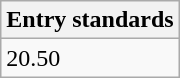<table class="wikitable" border="1" align="upright">
<tr>
<th>Entry standards</th>
</tr>
<tr>
<td>20.50</td>
</tr>
</table>
